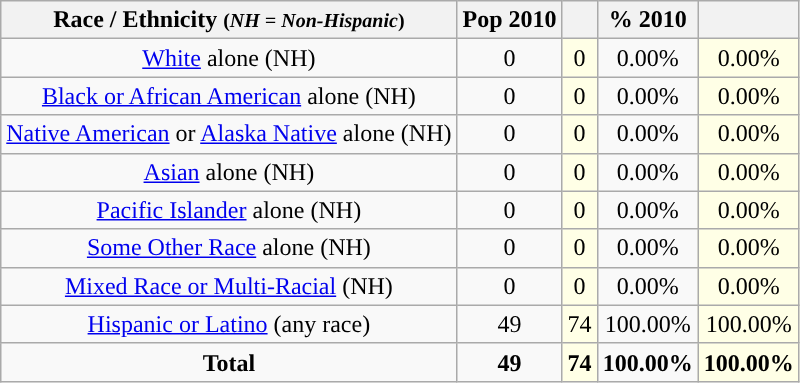<table class="wikitable" style="text-align:center;">
<tr>
<th>Race / Ethnicity <small>(<em>NH = Non-Hispanic</em>)</small></th>
<th>Pop 2010</th>
<th></th>
<th>% 2010</th>
<th></th>
</tr>
<tr>
<td><a href='#'>White</a> alone (NH)</td>
<td>0</td>
<td style='background: #ffffe6;'>0</td>
<td>0.00%</td>
<td style='background: #ffffe6;'>0.00%</td>
</tr>
<tr>
<td><a href='#'>Black or African American</a> alone (NH)</td>
<td>0</td>
<td style='background: #ffffe6;'>0</td>
<td>0.00%</td>
<td style='background: #ffffe6;'>0.00%</td>
</tr>
<tr>
<td><a href='#'>Native American</a> or <a href='#'>Alaska Native</a> alone (NH)</td>
<td>0</td>
<td style='background: #ffffe6;'>0</td>
<td>0.00%</td>
<td style='background: #ffffe6;'>0.00%</td>
</tr>
<tr>
<td><a href='#'>Asian</a> alone (NH)</td>
<td>0</td>
<td style='background: #ffffe6;'>0</td>
<td>0.00%</td>
<td style='background: #ffffe6;'>0.00%</td>
</tr>
<tr>
<td><a href='#'>Pacific Islander</a> alone (NH)</td>
<td>0</td>
<td style='background: #ffffe6;'>0</td>
<td>0.00%</td>
<td style='background: #ffffe6;'>0.00%</td>
</tr>
<tr>
<td><a href='#'>Some Other Race</a> alone (NH)</td>
<td>0</td>
<td style='background: #ffffe6;'>0</td>
<td>0.00%</td>
<td style='background: #ffffe6;'>0.00%</td>
</tr>
<tr>
<td><a href='#'>Mixed Race or Multi-Racial</a> (NH)</td>
<td>0</td>
<td style='background: #ffffe6;'>0</td>
<td>0.00%</td>
<td style='background: #ffffe6;'>0.00%</td>
</tr>
<tr>
<td><a href='#'>Hispanic or Latino</a> (any race)</td>
<td>49</td>
<td style='background: #ffffe6;'>74</td>
<td>100.00%</td>
<td style='background: #ffffe6;'>100.00%</td>
</tr>
<tr>
<td><strong>Total</strong></td>
<td><strong>49</strong></td>
<td style='background: #ffffe6;'><strong>74</strong></td>
<td><strong>100.00%</strong></td>
<td style='background: #ffffe6;'><strong>100.00%</strong></td>
</tr>
</table>
